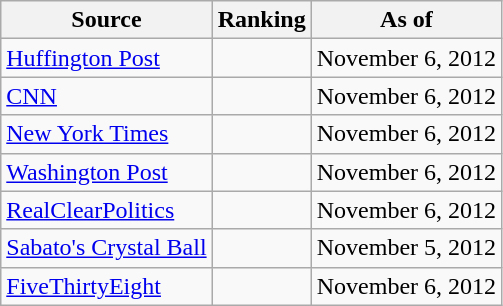<table class="wikitable" style="text-align:center">
<tr>
<th>Source</th>
<th>Ranking</th>
<th>As of</th>
</tr>
<tr>
<td align="left"><a href='#'>Huffington Post</a></td>
<td></td>
<td>November 6, 2012</td>
</tr>
<tr>
<td align="left"><a href='#'>CNN</a></td>
<td></td>
<td>November 6, 2012</td>
</tr>
<tr>
<td align=left><a href='#'>New York Times</a></td>
<td></td>
<td>November 6, 2012</td>
</tr>
<tr>
<td align="left"><a href='#'>Washington Post</a></td>
<td></td>
<td>November 6, 2012</td>
</tr>
<tr>
<td align="left"><a href='#'>RealClearPolitics</a></td>
<td></td>
<td>November 6, 2012</td>
</tr>
<tr>
<td align="left"><a href='#'>Sabato's Crystal Ball</a></td>
<td></td>
<td>November 5, 2012</td>
</tr>
<tr>
<td align="left"><a href='#'>FiveThirtyEight</a></td>
<td></td>
<td>November 6, 2012</td>
</tr>
</table>
